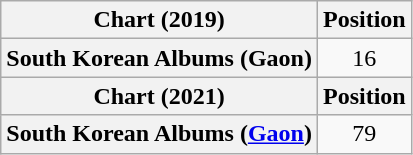<table class="wikitable sortable plainrowheaders" style="text-align:center">
<tr>
<th scope="col">Chart (2019)</th>
<th scope="col">Position</th>
</tr>
<tr>
<th scope="row">South Korean Albums (Gaon)</th>
<td>16</td>
</tr>
<tr>
<th scope="col">Chart (2021)</th>
<th scope="col">Position</th>
</tr>
<tr>
<th scope="row">South Korean Albums (<a href='#'>Gaon</a>)</th>
<td>79</td>
</tr>
</table>
